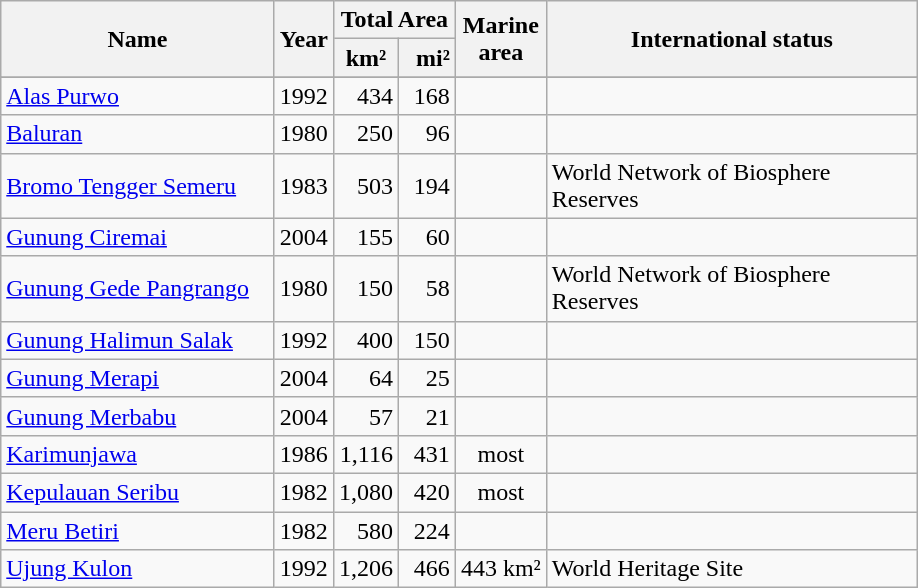<table class="wikitable">
<tr>
<th rowspan=2 width="175">Name</th>
<th rowspan=2>Year</th>
<th colspan="2">Total Area</th>
<th rowspan=2 width="50">Marine area</th>
<th rowspan=2 width="240">International status</th>
</tr>
<tr>
<th>km²</th>
<th>  mi²</th>
</tr>
<tr>
</tr>
<tr>
<td><a href='#'>Alas Purwo</a></td>
<td>1992</td>
<td align="right">434</td>
<td align="right">168</td>
<td></td>
<td></td>
</tr>
<tr>
<td><a href='#'>Baluran</a></td>
<td>1980</td>
<td align="right">250</td>
<td align="right">96</td>
<td></td>
<td></td>
</tr>
<tr>
<td><a href='#'>Bromo Tengger Semeru</a></td>
<td>1983</td>
<td align="right">503</td>
<td align="right">194</td>
<td></td>
<td>World Network of Biosphere Reserves</td>
</tr>
<tr>
<td><a href='#'>Gunung Ciremai</a></td>
<td>2004</td>
<td align="right">155</td>
<td align="right">60</td>
<td></td>
<td></td>
</tr>
<tr>
<td><a href='#'>Gunung Gede Pangrango</a></td>
<td>1980</td>
<td align="right">150</td>
<td align="right">58</td>
<td></td>
<td>World Network of Biosphere Reserves</td>
</tr>
<tr>
<td><a href='#'>Gunung Halimun Salak</a></td>
<td>1992</td>
<td align="right">400</td>
<td align="right">150</td>
<td></td>
<td></td>
</tr>
<tr>
<td><a href='#'>Gunung Merapi</a></td>
<td>2004</td>
<td align="right">64</td>
<td align="right">25</td>
<td></td>
<td></td>
</tr>
<tr>
<td><a href='#'>Gunung Merbabu</a></td>
<td>2004</td>
<td align="right">57</td>
<td align="right">21</td>
<td></td>
<td></td>
</tr>
<tr>
<td><a href='#'>Karimunjawa</a></td>
<td>1986</td>
<td align="right">1,116</td>
<td align="right">431</td>
<td align="center">most</td>
<td></td>
</tr>
<tr>
<td><a href='#'>Kepulauan Seribu</a></td>
<td>1982</td>
<td align="right">1,080</td>
<td align="right">420</td>
<td align="center">most</td>
<td></td>
</tr>
<tr>
<td><a href='#'>Meru Betiri</a></td>
<td>1982</td>
<td align="right">580</td>
<td align="right">224</td>
<td></td>
<td></td>
</tr>
<tr>
<td><a href='#'>Ujung Kulon</a></td>
<td>1992</td>
<td align="right">1,206</td>
<td align="right">466</td>
<td align="center">443 km²</td>
<td>World Heritage Site</td>
</tr>
</table>
